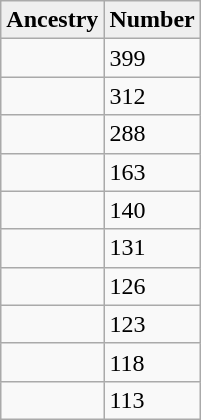<table style="float: right;" class="wikitable">
<tr>
<th style="background:#efefef;">Ancestry</th>
<th style="background:#efefef;">Number</th>
</tr>
<tr>
<td></td>
<td>399</td>
</tr>
<tr>
<td></td>
<td>312</td>
</tr>
<tr>
<td></td>
<td>288</td>
</tr>
<tr>
<td></td>
<td>163</td>
</tr>
<tr>
<td></td>
<td>140</td>
</tr>
<tr>
<td></td>
<td>131</td>
</tr>
<tr>
<td></td>
<td>126</td>
</tr>
<tr>
<td></td>
<td>123</td>
</tr>
<tr>
<td></td>
<td>118</td>
</tr>
<tr>
<td></td>
<td>113</td>
</tr>
</table>
